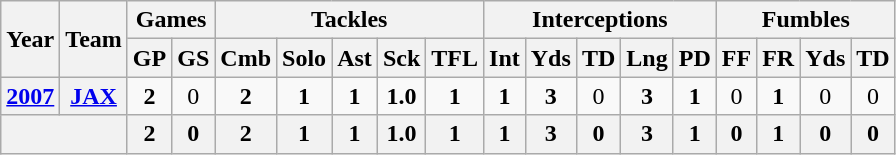<table class="wikitable" style="text-align:center">
<tr>
<th rowspan="2">Year</th>
<th rowspan="2">Team</th>
<th colspan="2">Games</th>
<th colspan="5">Tackles</th>
<th colspan="5">Interceptions</th>
<th colspan="4">Fumbles</th>
</tr>
<tr>
<th>GP</th>
<th>GS</th>
<th>Cmb</th>
<th>Solo</th>
<th>Ast</th>
<th>Sck</th>
<th>TFL</th>
<th>Int</th>
<th>Yds</th>
<th>TD</th>
<th>Lng</th>
<th>PD</th>
<th>FF</th>
<th>FR</th>
<th>Yds</th>
<th>TD</th>
</tr>
<tr>
<th><a href='#'>2007</a></th>
<th><a href='#'>JAX</a></th>
<td><strong>2</strong></td>
<td>0</td>
<td><strong>2</strong></td>
<td><strong>1</strong></td>
<td><strong>1</strong></td>
<td><strong>1.0</strong></td>
<td><strong>1</strong></td>
<td><strong>1</strong></td>
<td><strong>3</strong></td>
<td>0</td>
<td><strong>3</strong></td>
<td><strong>1</strong></td>
<td>0</td>
<td><strong>1</strong></td>
<td>0</td>
<td>0</td>
</tr>
<tr>
<th colspan="2"></th>
<th>2</th>
<th>0</th>
<th>2</th>
<th>1</th>
<th>1</th>
<th>1.0</th>
<th>1</th>
<th>1</th>
<th>3</th>
<th>0</th>
<th>3</th>
<th>1</th>
<th>0</th>
<th>1</th>
<th>0</th>
<th>0</th>
</tr>
</table>
